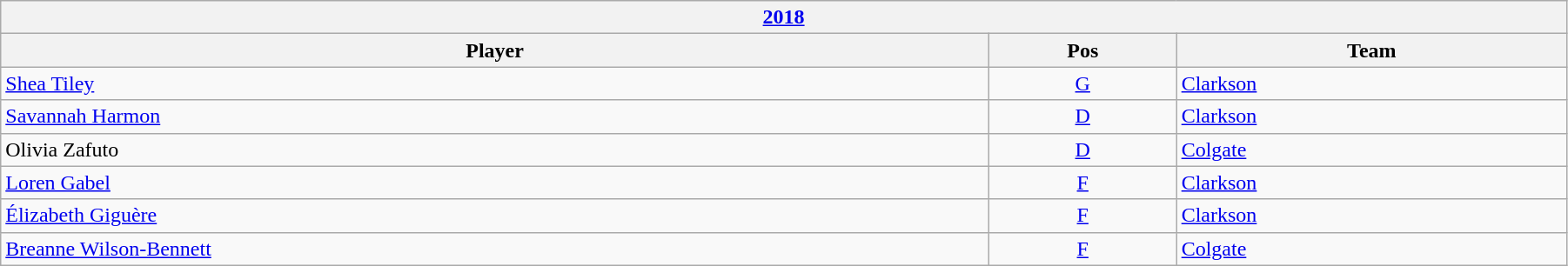<table class="wikitable" width=95%>
<tr>
<th colspan=3><a href='#'>2018</a></th>
</tr>
<tr>
<th>Player</th>
<th>Pos</th>
<th>Team</th>
</tr>
<tr>
<td><a href='#'>Shea Tiley</a></td>
<td style="text-align:center;"><a href='#'>G</a></td>
<td><a href='#'>Clarkson</a></td>
</tr>
<tr>
<td><a href='#'>Savannah Harmon</a></td>
<td style="text-align:center;"><a href='#'>D</a></td>
<td><a href='#'>Clarkson</a></td>
</tr>
<tr>
<td>Olivia Zafuto</td>
<td style="text-align:center;"><a href='#'>D</a></td>
<td><a href='#'>Colgate</a></td>
</tr>
<tr>
<td><a href='#'>Loren Gabel</a></td>
<td style="text-align:center;"><a href='#'>F</a></td>
<td><a href='#'>Clarkson</a></td>
</tr>
<tr>
<td><a href='#'>Élizabeth Giguère</a></td>
<td style="text-align:center;"><a href='#'>F</a></td>
<td><a href='#'>Clarkson</a></td>
</tr>
<tr>
<td><a href='#'>Breanne Wilson-Bennett</a></td>
<td style="text-align:center;"><a href='#'>F</a></td>
<td><a href='#'>Colgate</a></td>
</tr>
</table>
